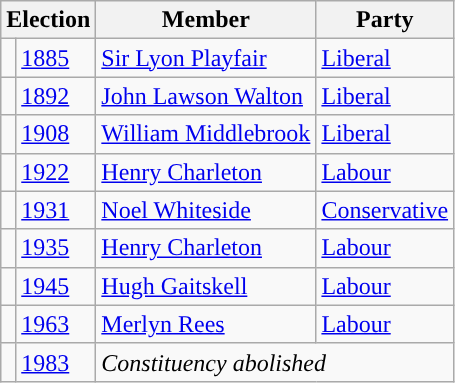<table class="wikitable">
<tr>
<th colspan="2">Election</th>
<th>Member</th>
<th>Party</th>
</tr>
<tr>
<td style="color:inherit;background-color: "></td>
<td><a href='#'>1885</a></td>
<td><a href='#'>Sir Lyon Playfair</a></td>
<td><a href='#'>Liberal</a></td>
</tr>
<tr>
<td style="color:inherit;background-color: "></td>
<td><a href='#'>1892</a></td>
<td><a href='#'>John Lawson Walton</a></td>
<td><a href='#'>Liberal</a></td>
</tr>
<tr>
<td style="color:inherit;background-color: "></td>
<td><a href='#'>1908</a></td>
<td><a href='#'>William Middlebrook</a></td>
<td><a href='#'>Liberal</a></td>
</tr>
<tr>
<td style="color:inherit;background-color: "></td>
<td><a href='#'>1922</a></td>
<td><a href='#'>Henry Charleton</a></td>
<td><a href='#'>Labour</a></td>
</tr>
<tr>
<td style="color:inherit;background-color: "></td>
<td><a href='#'>1931</a></td>
<td><a href='#'>Noel Whiteside</a></td>
<td><a href='#'>Conservative</a></td>
</tr>
<tr>
<td style="color:inherit;background-color: "></td>
<td><a href='#'>1935</a></td>
<td><a href='#'>Henry Charleton</a></td>
<td><a href='#'>Labour</a></td>
</tr>
<tr>
<td style="color:inherit;background-color: "></td>
<td><a href='#'>1945</a></td>
<td><a href='#'>Hugh Gaitskell</a></td>
<td><a href='#'>Labour</a></td>
</tr>
<tr>
<td style="color:inherit;background-color: "></td>
<td><a href='#'>1963</a></td>
<td><a href='#'>Merlyn Rees</a></td>
<td><a href='#'>Labour</a></td>
</tr>
<tr>
<td></td>
<td><a href='#'>1983</a></td>
<td colspan="2"><em>Constituency abolished</em></td>
</tr>
</table>
